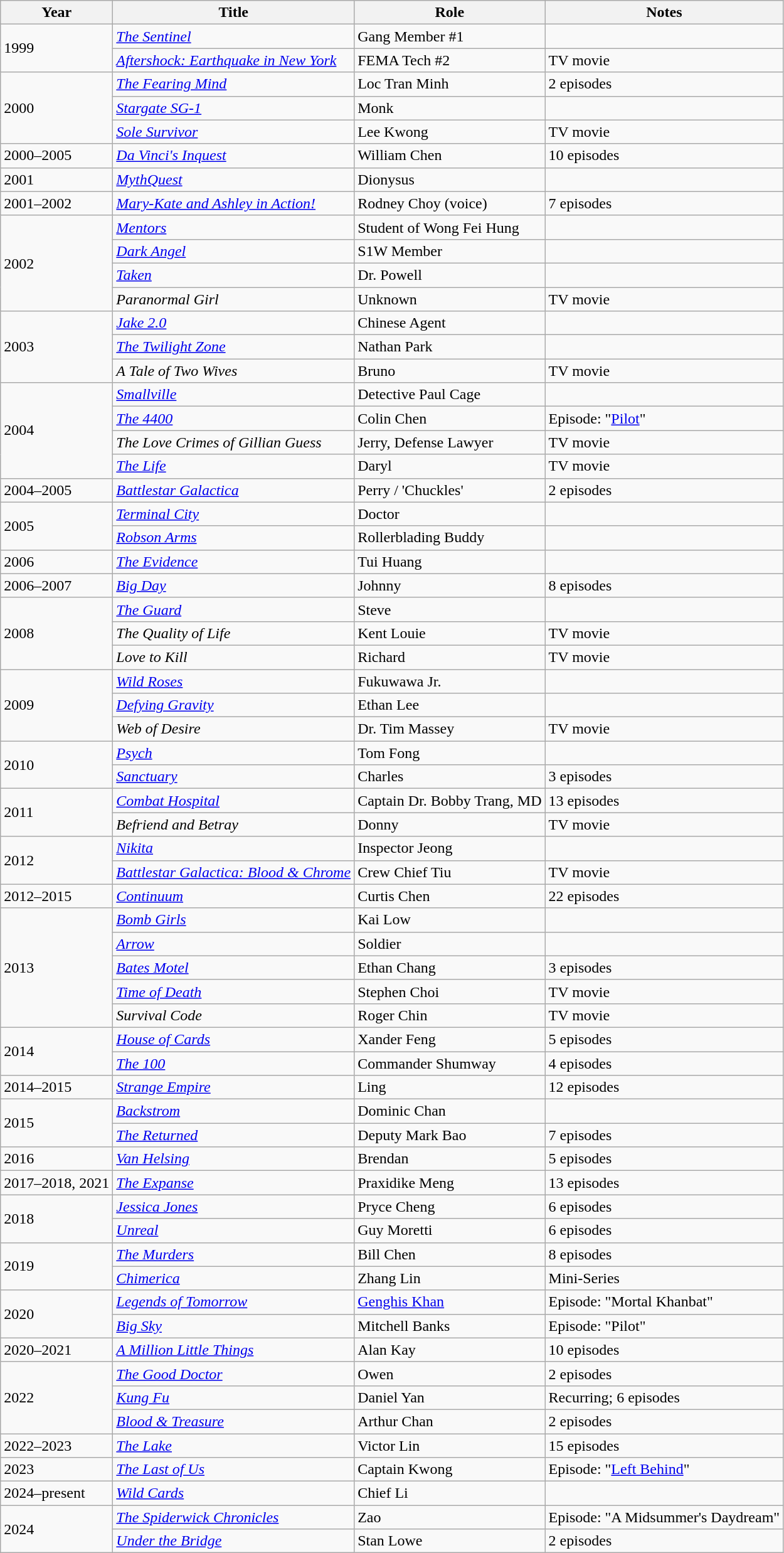<table class="wikitable sortable">
<tr>
<th>Year</th>
<th>Title</th>
<th>Role</th>
<th class="unsortable">Notes</th>
</tr>
<tr>
<td rowspan=2>1999</td>
<td data-sort-value="Sentinel, The"><em><a href='#'>The Sentinel</a></em></td>
<td>Gang Member #1</td>
<td></td>
</tr>
<tr>
<td><em><a href='#'>Aftershock: Earthquake in New York</a></em></td>
<td>FEMA Tech #2</td>
<td>TV movie</td>
</tr>
<tr>
<td rowspan=3>2000</td>
<td data-sort-value="Fearing Mind, The"><em><a href='#'>The Fearing Mind</a></em></td>
<td>Loc Tran Minh</td>
<td>2 episodes</td>
</tr>
<tr>
<td><em><a href='#'>Stargate SG-1</a></em></td>
<td>Monk</td>
<td Episode: Maternal Instinct></td>
</tr>
<tr>
<td><em><a href='#'>Sole Survivor</a></em></td>
<td>Lee Kwong</td>
<td>TV movie</td>
</tr>
<tr>
<td>2000–2005</td>
<td><em><a href='#'>Da Vinci's Inquest</a></em></td>
<td>William Chen</td>
<td>10 episodes</td>
</tr>
<tr>
<td>2001</td>
<td><em><a href='#'>MythQuest</a></em></td>
<td>Dionysus</td>
<td></td>
</tr>
<tr>
<td>2001–2002</td>
<td><em><a href='#'>Mary-Kate and Ashley in Action!</a></em></td>
<td>Rodney Choy (voice)</td>
<td>7 episodes</td>
</tr>
<tr>
<td rowspan=4>2002</td>
<td><em><a href='#'>Mentors</a></em></td>
<td>Student of Wong Fei Hung</td>
<td></td>
</tr>
<tr>
<td><em><a href='#'>Dark Angel</a></em></td>
<td>S1W Member</td>
<td></td>
</tr>
<tr>
<td><em><a href='#'>Taken</a></em></td>
<td>Dr. Powell</td>
<td></td>
</tr>
<tr>
<td><em>Paranormal Girl</em></td>
<td>Unknown</td>
<td>TV movie</td>
</tr>
<tr>
<td rowspan=3>2003</td>
<td><em><a href='#'>Jake 2.0</a></em></td>
<td>Chinese Agent</td>
<td></td>
</tr>
<tr>
<td data-sort-value="Twilight Zone, The"><em><a href='#'>The Twilight Zone</a></em></td>
<td>Nathan Park</td>
<td></td>
</tr>
<tr>
<td data-sort-value="Tale of Two Wives, A"><em>A Tale of Two Wives</em></td>
<td>Bruno</td>
<td>TV movie</td>
</tr>
<tr>
<td rowspan=4>2004</td>
<td><em><a href='#'>Smallville</a></em></td>
<td>Detective Paul Cage</td>
<td></td>
</tr>
<tr>
<td data-sort-value="4400, The"><em><a href='#'>The 4400</a></em></td>
<td>Colin Chen</td>
<td>Episode: "<a href='#'>Pilot</a>"</td>
</tr>
<tr>
<td data-sort-value="Love Crimes of Gillian Guess, The"><em>The Love Crimes of Gillian Guess</em></td>
<td>Jerry, Defense Lawyer</td>
<td>TV movie</td>
</tr>
<tr>
<td data-sort-value="Life, The"><em><a href='#'>The Life</a></em></td>
<td>Daryl</td>
<td>TV movie</td>
</tr>
<tr>
<td>2004–2005</td>
<td><em><a href='#'>Battlestar Galactica</a></em></td>
<td>Perry / 'Chuckles'</td>
<td>2 episodes</td>
</tr>
<tr>
<td rowspan=2>2005</td>
<td><em><a href='#'>Terminal City</a></em></td>
<td>Doctor</td>
<td></td>
</tr>
<tr>
<td><em><a href='#'>Robson Arms</a></em></td>
<td>Rollerblading Buddy</td>
<td></td>
</tr>
<tr>
<td>2006</td>
<td data-sort-value="Evidence, The"><em><a href='#'>The Evidence</a></em></td>
<td>Tui Huang</td>
<td></td>
</tr>
<tr>
<td>2006–2007</td>
<td><em><a href='#'>Big Day</a></em></td>
<td>Johnny</td>
<td>8 episodes</td>
</tr>
<tr>
<td rowspan=3>2008</td>
<td data-sort-value="Guard, The"><em><a href='#'>The Guard</a></em></td>
<td>Steve</td>
<td></td>
</tr>
<tr>
<td data-sort-value="Quality of Life, The"><em>The Quality of Life</em></td>
<td>Kent Louie</td>
<td>TV movie</td>
</tr>
<tr>
<td><em>Love to Kill</em></td>
<td>Richard</td>
<td>TV movie</td>
</tr>
<tr>
<td rowspan=3>2009</td>
<td><em><a href='#'>Wild Roses</a></em></td>
<td>Fukuwawa Jr.</td>
<td></td>
</tr>
<tr>
<td><em><a href='#'>Defying Gravity</a></em></td>
<td>Ethan Lee</td>
<td></td>
</tr>
<tr>
<td><em>Web of Desire</em></td>
<td>Dr. Tim Massey</td>
<td>TV movie</td>
</tr>
<tr>
<td rowspan=2>2010</td>
<td><em><a href='#'>Psych</a></em></td>
<td>Tom Fong</td>
<td></td>
</tr>
<tr>
<td><em><a href='#'>Sanctuary</a></em></td>
<td>Charles</td>
<td>3 episodes</td>
</tr>
<tr>
<td rowspan=2>2011</td>
<td><em><a href='#'>Combat Hospital</a></em></td>
<td>Captain Dr. Bobby Trang, MD</td>
<td>13 episodes</td>
</tr>
<tr>
<td><em>Befriend and Betray</em></td>
<td>Donny</td>
<td>TV movie</td>
</tr>
<tr>
<td rowspan=2>2012</td>
<td><em><a href='#'>Nikita</a></em></td>
<td>Inspector Jeong</td>
<td></td>
</tr>
<tr>
<td><em><a href='#'>Battlestar Galactica: Blood & Chrome</a></em></td>
<td>Crew Chief Tiu</td>
<td>TV movie</td>
</tr>
<tr>
<td>2012–2015</td>
<td><em><a href='#'>Continuum</a></em></td>
<td>Curtis Chen</td>
<td>22 episodes</td>
</tr>
<tr>
<td rowspan=5>2013</td>
<td><em><a href='#'>Bomb Girls</a></em></td>
<td>Kai Low</td>
<td></td>
</tr>
<tr>
<td><em><a href='#'>Arrow</a></em></td>
<td>Soldier</td>
<td></td>
</tr>
<tr>
<td><em><a href='#'>Bates Motel</a></em></td>
<td>Ethan Chang</td>
<td>3 episodes</td>
</tr>
<tr>
<td><em><a href='#'>Time of Death</a></em></td>
<td>Stephen Choi</td>
<td>TV movie</td>
</tr>
<tr>
<td><em>Survival Code</em></td>
<td>Roger Chin</td>
<td>TV movie</td>
</tr>
<tr>
<td rowspan=2>2014</td>
<td><em><a href='#'>House of Cards</a></em></td>
<td>Xander Feng</td>
<td>5 episodes</td>
</tr>
<tr>
<td data-sort-value="100, The"><em><a href='#'>The 100</a></em></td>
<td>Commander Shumway</td>
<td>4 episodes</td>
</tr>
<tr>
<td>2014–2015</td>
<td><em><a href='#'>Strange Empire</a></em></td>
<td>Ling</td>
<td>12 episodes</td>
</tr>
<tr>
<td rowspan=2>2015</td>
<td><em><a href='#'>Backstrom</a></em></td>
<td>Dominic Chan</td>
<td></td>
</tr>
<tr>
<td data-sort-value="Returned, The"><em><a href='#'>The Returned</a></em></td>
<td>Deputy Mark Bao</td>
<td>7 episodes</td>
</tr>
<tr>
<td>2016</td>
<td><em><a href='#'>Van Helsing</a></em></td>
<td>Brendan</td>
<td>5 episodes</td>
</tr>
<tr>
<td>2017–2018, 2021</td>
<td data-sort-value="Expanse, The"><em><a href='#'>The Expanse</a></em></td>
<td>Praxidike Meng</td>
<td>13 episodes</td>
</tr>
<tr>
<td rowspan=2>2018</td>
<td><em><a href='#'>Jessica Jones</a></em></td>
<td>Pryce Cheng</td>
<td>6 episodes</td>
</tr>
<tr>
<td><em><a href='#'>Unreal</a></em></td>
<td>Guy Moretti</td>
<td>6 episodes</td>
</tr>
<tr>
<td rowspan="2">2019</td>
<td data-sort-value="Murders, The"><em><a href='#'>The Murders</a></em></td>
<td>Bill Chen</td>
<td>8 episodes</td>
</tr>
<tr>
<td><em><a href='#'>Chimerica</a></em></td>
<td>Zhang Lin</td>
<td>Mini-Series</td>
</tr>
<tr>
<td rowspan=2>2020</td>
<td><em><a href='#'>Legends of Tomorrow</a></em></td>
<td><a href='#'>Genghis Khan</a></td>
<td>Episode: "Mortal Khanbat"</td>
</tr>
<tr>
<td><a href='#'><em>Big Sky</em></a></td>
<td>Mitchell Banks</td>
<td>Episode: "Pilot"</td>
</tr>
<tr>
<td>2020–2021</td>
<td data-sort-value="Million Little Things, A"><em><a href='#'>A Million Little Things</a></em></td>
<td>Alan Kay</td>
<td>10 episodes</td>
</tr>
<tr>
<td rowspan=3>2022</td>
<td data-sort-value="Good Doctor, The"><em><a href='#'>The Good Doctor</a></em></td>
<td>Owen</td>
<td>2 episodes</td>
</tr>
<tr>
<td><em><a href='#'>Kung Fu</a></em></td>
<td>Daniel Yan</td>
<td>Recurring; 6 episodes</td>
</tr>
<tr>
<td><em><a href='#'>Blood & Treasure</a></em></td>
<td>Arthur Chan</td>
<td>2 episodes</td>
</tr>
<tr>
<td>2022–2023</td>
<td data-sort-value="Lake, The"><em><a href='#'>The Lake</a></em></td>
<td>Victor Lin</td>
<td>15 episodes</td>
</tr>
<tr>
<td>2023</td>
<td data-sort-value="Last of Us, The"><em><a href='#'>The Last of Us</a> </em></td>
<td>Captain Kwong</td>
<td>Episode: "<a href='#'>Left Behind</a>"</td>
</tr>
<tr>
<td>2024–present</td>
<td><em><a href='#'>Wild Cards</a></em></td>
<td>Chief Li</td>
<td></td>
</tr>
<tr>
<td rowspan="2">2024</td>
<td data-sort-value="Spiderwick Chronicles, The"><em><a href='#'>The Spiderwick Chronicles</a></em></td>
<td>Zao</td>
<td>Episode: "A Midsummer's Daydream"</td>
</tr>
<tr>
<td><em><a href='#'>Under the Bridge</a></em></td>
<td>Stan Lowe</td>
<td>2 episodes</td>
</tr>
</table>
